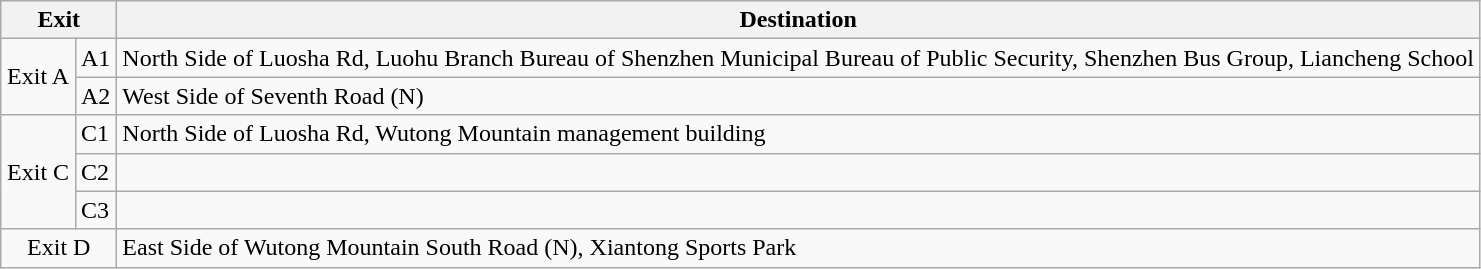<table class="wikitable">
<tr>
<th style="width:70px" colspan="2">Exit</th>
<th>Destination</th>
</tr>
<tr>
<td align="center" rowspan="2">Exit A</td>
<td>A1</td>
<td>North Side of Luosha Rd, Luohu Branch Bureau of Shenzhen Municipal Bureau of Public Security, Shenzhen Bus Group, Liancheng School</td>
</tr>
<tr>
<td>A2</td>
<td>West Side of Seventh Road (N)</td>
</tr>
<tr>
<td align="center" rowspan="3">Exit C</td>
<td>C1</td>
<td>North Side of Luosha Rd, Wutong Mountain management building</td>
</tr>
<tr>
<td>C2</td>
<td></td>
</tr>
<tr>
<td>C3</td>
<td></td>
</tr>
<tr>
<td align="center" colspan="2">Exit D</td>
<td>East Side of Wutong Mountain South Road (N), Xiantong Sports Park</td>
</tr>
</table>
